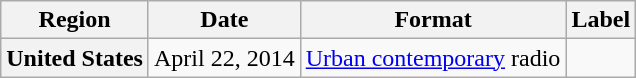<table class="wikitable plainrowheaders">
<tr>
<th>Region</th>
<th>Date</th>
<th>Format</th>
<th>Label</th>
</tr>
<tr>
<th scope="row">United States</th>
<td>April 22, 2014</td>
<td><a href='#'>Urban contemporary</a> radio</td>
<td rowspan="2"></td>
</tr>
</table>
